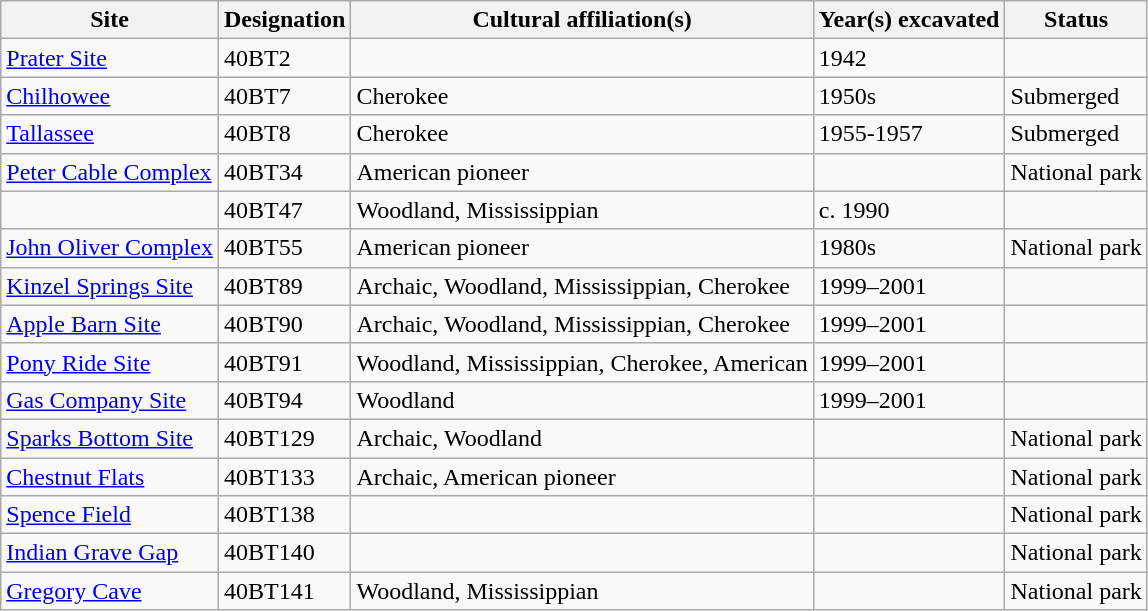<table class="wikitable">
<tr>
<th>Site</th>
<th>Designation</th>
<th>Cultural affiliation(s)</th>
<th>Year(s) excavated</th>
<th>Status</th>
</tr>
<tr>
<td><a href='#'>Prater Site</a></td>
<td>40BT2</td>
<td></td>
<td>1942</td>
<td></td>
</tr>
<tr>
<td><a href='#'>Chilhowee</a></td>
<td>40BT7</td>
<td>Cherokee</td>
<td>1950s</td>
<td>Submerged</td>
</tr>
<tr>
<td><a href='#'>Tallassee</a></td>
<td>40BT8</td>
<td>Cherokee</td>
<td>1955-1957</td>
<td>Submerged</td>
</tr>
<tr>
<td><a href='#'>Peter Cable Complex</a></td>
<td>40BT34</td>
<td>American pioneer</td>
<td></td>
<td>National park</td>
</tr>
<tr>
<td></td>
<td>40BT47</td>
<td>Woodland, Mississippian</td>
<td>c. 1990</td>
<td></td>
</tr>
<tr>
<td><a href='#'>John Oliver Complex</a></td>
<td>40BT55</td>
<td>American pioneer</td>
<td>1980s</td>
<td>National park</td>
</tr>
<tr>
<td><a href='#'>Kinzel Springs Site</a></td>
<td>40BT89</td>
<td>Archaic, Woodland, Mississippian, Cherokee</td>
<td>1999–2001</td>
<td></td>
</tr>
<tr>
<td><a href='#'>Apple Barn Site</a></td>
<td>40BT90</td>
<td>Archaic, Woodland, Mississippian, Cherokee</td>
<td>1999–2001</td>
<td></td>
</tr>
<tr>
<td><a href='#'>Pony Ride Site</a></td>
<td>40BT91</td>
<td>Woodland, Mississippian, Cherokee, American</td>
<td>1999–2001</td>
<td></td>
</tr>
<tr>
<td><a href='#'>Gas Company Site</a></td>
<td>40BT94</td>
<td>Woodland</td>
<td>1999–2001</td>
<td></td>
</tr>
<tr>
<td><a href='#'>Sparks Bottom Site</a></td>
<td>40BT129</td>
<td>Archaic, Woodland</td>
<td></td>
<td>National park</td>
</tr>
<tr>
<td><a href='#'>Chestnut Flats</a></td>
<td>40BT133</td>
<td>Archaic, American pioneer</td>
<td></td>
<td>National park</td>
</tr>
<tr>
<td><a href='#'>Spence Field</a></td>
<td>40BT138</td>
<td></td>
<td></td>
<td>National park</td>
</tr>
<tr>
<td><a href='#'>Indian Grave Gap</a></td>
<td>40BT140</td>
<td></td>
<td></td>
<td>National park</td>
</tr>
<tr>
<td><a href='#'>Gregory Cave</a></td>
<td>40BT141</td>
<td>Woodland, Mississippian</td>
<td></td>
<td>National park</td>
</tr>
</table>
